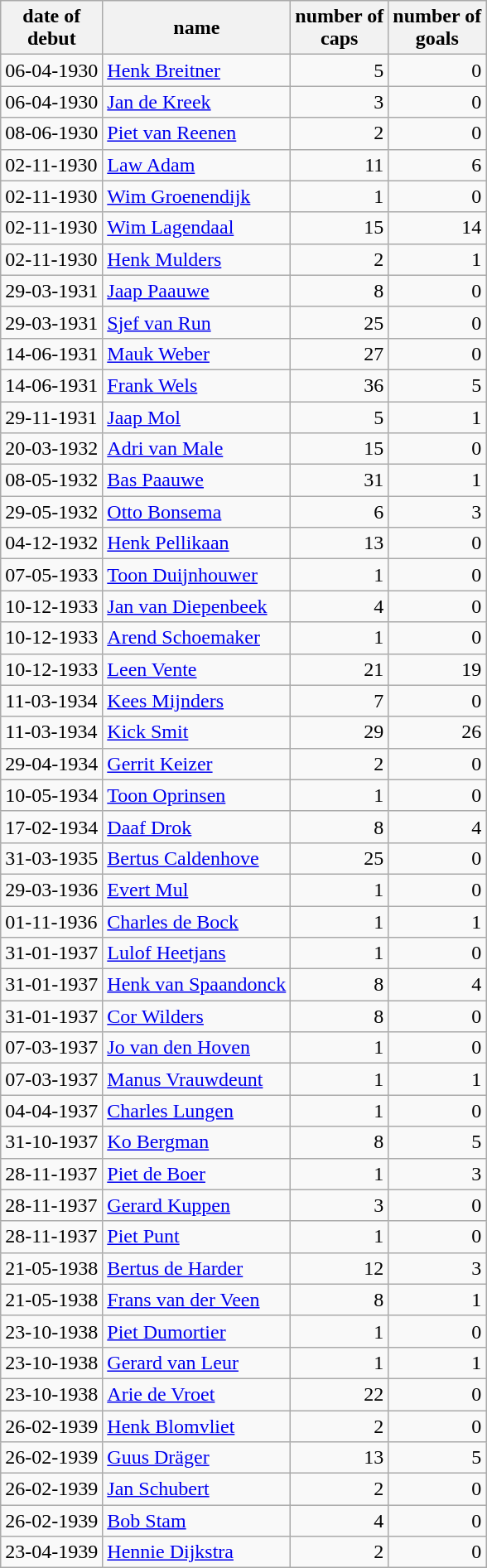<table class="wikitable sortable">
<tr>
<th>date of<br>debut</th>
<th>name</th>
<th>number of<br>caps</th>
<th>number of<br>goals</th>
</tr>
<tr>
<td>06-04-1930</td>
<td><a href='#'>Henk Breitner</a></td>
<td align=right>5</td>
<td align=right>0</td>
</tr>
<tr>
<td>06-04-1930</td>
<td><a href='#'>Jan de Kreek</a></td>
<td align=right>3</td>
<td align=right>0</td>
</tr>
<tr>
<td>08-06-1930</td>
<td><a href='#'>Piet van Reenen</a></td>
<td align=right>2</td>
<td align=right>0</td>
</tr>
<tr>
<td>02-11-1930</td>
<td><a href='#'>Law Adam</a></td>
<td align=right>11</td>
<td align=right>6</td>
</tr>
<tr>
<td>02-11-1930</td>
<td><a href='#'>Wim Groenendijk</a></td>
<td align=right>1</td>
<td align=right>0</td>
</tr>
<tr>
<td>02-11-1930</td>
<td><a href='#'>Wim Lagendaal</a></td>
<td align=right>15</td>
<td align=right>14</td>
</tr>
<tr>
<td>02-11-1930</td>
<td><a href='#'>Henk Mulders</a></td>
<td align=right>2</td>
<td align=right>1</td>
</tr>
<tr>
<td>29-03-1931</td>
<td><a href='#'>Jaap Paauwe</a></td>
<td align=right>8</td>
<td align=right>0</td>
</tr>
<tr>
<td>29-03-1931</td>
<td><a href='#'>Sjef van Run</a></td>
<td align=right>25</td>
<td align=right>0</td>
</tr>
<tr>
<td>14-06-1931</td>
<td><a href='#'>Mauk Weber</a></td>
<td align=right>27</td>
<td align=right>0</td>
</tr>
<tr>
<td>14-06-1931</td>
<td><a href='#'>Frank Wels</a></td>
<td align=right>36</td>
<td align=right>5</td>
</tr>
<tr>
<td>29-11-1931</td>
<td><a href='#'>Jaap Mol</a></td>
<td align=right>5</td>
<td align=right>1</td>
</tr>
<tr>
<td>20-03-1932</td>
<td><a href='#'>Adri van Male</a></td>
<td align=right>15</td>
<td align=right>0</td>
</tr>
<tr>
<td>08-05-1932</td>
<td><a href='#'>Bas Paauwe</a></td>
<td align=right>31</td>
<td align=right>1</td>
</tr>
<tr>
<td>29-05-1932</td>
<td><a href='#'>Otto Bonsema</a></td>
<td align=right>6</td>
<td align=right>3</td>
</tr>
<tr>
<td>04-12-1932</td>
<td><a href='#'>Henk Pellikaan</a></td>
<td align=right>13</td>
<td align=right>0</td>
</tr>
<tr>
<td>07-05-1933</td>
<td><a href='#'>Toon Duijnhouwer</a></td>
<td align=right>1</td>
<td align=right>0</td>
</tr>
<tr>
<td>10-12-1933</td>
<td><a href='#'>Jan van Diepenbeek</a></td>
<td align=right>4</td>
<td align=right>0</td>
</tr>
<tr>
<td>10-12-1933</td>
<td><a href='#'>Arend Schoemaker</a></td>
<td align=right>1</td>
<td align=right>0</td>
</tr>
<tr>
<td>10-12-1933</td>
<td><a href='#'>Leen Vente</a></td>
<td align=right>21</td>
<td align=right>19</td>
</tr>
<tr>
<td>11-03-1934</td>
<td><a href='#'>Kees Mijnders</a></td>
<td align=right>7</td>
<td align=right>0</td>
</tr>
<tr>
<td>11-03-1934</td>
<td><a href='#'>Kick Smit</a></td>
<td align=right>29</td>
<td align=right>26</td>
</tr>
<tr>
<td>29-04-1934</td>
<td><a href='#'>Gerrit Keizer</a></td>
<td align=right>2</td>
<td align=right>0</td>
</tr>
<tr>
<td>10-05-1934</td>
<td><a href='#'>Toon Oprinsen</a></td>
<td align=right>1</td>
<td align=right>0</td>
</tr>
<tr>
<td>17-02-1934</td>
<td><a href='#'>Daaf Drok</a></td>
<td align=right>8</td>
<td align=right>4</td>
</tr>
<tr>
<td>31-03-1935</td>
<td><a href='#'>Bertus Caldenhove</a></td>
<td align=right>25</td>
<td align=right>0</td>
</tr>
<tr>
<td>29-03-1936</td>
<td><a href='#'>Evert Mul</a></td>
<td align=right>1</td>
<td align=right>0</td>
</tr>
<tr>
<td>01-11-1936</td>
<td><a href='#'>Charles de Bock</a></td>
<td align=right>1</td>
<td align=right>1</td>
</tr>
<tr>
<td>31-01-1937</td>
<td><a href='#'>Lulof Heetjans</a></td>
<td align=right>1</td>
<td align=right>0</td>
</tr>
<tr>
<td>31-01-1937</td>
<td><a href='#'>Henk van Spaandonck</a></td>
<td align=right>8</td>
<td align=right>4</td>
</tr>
<tr>
<td>31-01-1937</td>
<td><a href='#'>Cor Wilders</a></td>
<td align=right>8</td>
<td align=right>0</td>
</tr>
<tr>
<td>07-03-1937</td>
<td><a href='#'>Jo van den Hoven</a></td>
<td align=right>1</td>
<td align=right>0</td>
</tr>
<tr>
<td>07-03-1937</td>
<td><a href='#'>Manus Vrauwdeunt</a></td>
<td align=right>1</td>
<td align=right>1</td>
</tr>
<tr>
<td>04-04-1937</td>
<td><a href='#'>Charles Lungen</a></td>
<td align=right>1</td>
<td align=right>0</td>
</tr>
<tr>
<td>31-10-1937</td>
<td><a href='#'>Ko Bergman</a></td>
<td align=right>8</td>
<td align=right>5</td>
</tr>
<tr>
<td>28-11-1937</td>
<td><a href='#'>Piet de Boer</a></td>
<td align=right>1</td>
<td align=right>3</td>
</tr>
<tr>
<td>28-11-1937</td>
<td><a href='#'>Gerard Kuppen</a></td>
<td align=right>3</td>
<td align=right>0</td>
</tr>
<tr>
<td>28-11-1937</td>
<td><a href='#'>Piet Punt</a></td>
<td align=right>1</td>
<td align=right>0</td>
</tr>
<tr>
<td>21-05-1938</td>
<td><a href='#'>Bertus de Harder</a></td>
<td align=right>12</td>
<td align=right>3</td>
</tr>
<tr>
<td>21-05-1938</td>
<td><a href='#'>Frans van der Veen</a></td>
<td align=right>8</td>
<td align=right>1</td>
</tr>
<tr>
<td>23-10-1938</td>
<td><a href='#'>Piet Dumortier</a></td>
<td align=right>1</td>
<td align=right>0</td>
</tr>
<tr>
<td>23-10-1938</td>
<td><a href='#'>Gerard van Leur</a></td>
<td align=right>1</td>
<td align=right>1</td>
</tr>
<tr>
<td>23-10-1938</td>
<td><a href='#'>Arie de Vroet</a></td>
<td align=right>22</td>
<td align=right>0</td>
</tr>
<tr>
<td>26-02-1939</td>
<td><a href='#'>Henk Blomvliet</a></td>
<td align=right>2</td>
<td align=right>0</td>
</tr>
<tr>
<td>26-02-1939</td>
<td><a href='#'>Guus Dräger</a></td>
<td align=right>13</td>
<td align=right>5</td>
</tr>
<tr>
<td>26-02-1939</td>
<td><a href='#'>Jan Schubert</a></td>
<td align=right>2</td>
<td align=right>0</td>
</tr>
<tr>
<td>26-02-1939</td>
<td><a href='#'>Bob Stam</a></td>
<td align=right>4</td>
<td align=right>0</td>
</tr>
<tr>
<td>23-04-1939</td>
<td><a href='#'>Hennie Dijkstra</a></td>
<td align=right>2</td>
<td align=right>0</td>
</tr>
</table>
